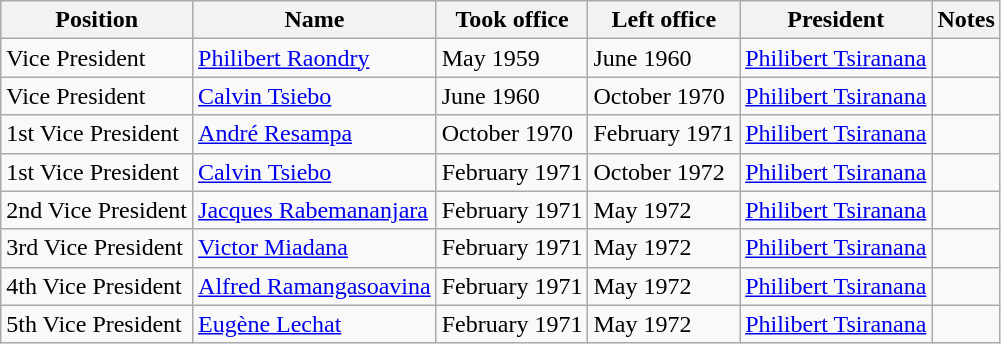<table class="wikitable">
<tr>
<th>Position</th>
<th>Name</th>
<th>Took office</th>
<th>Left office</th>
<th>President</th>
<th>Notes</th>
</tr>
<tr>
<td>Vice President</td>
<td><a href='#'>Philibert Raondry</a></td>
<td>May 1959</td>
<td>June 1960</td>
<td><a href='#'>Philibert Tsiranana</a></td>
<td></td>
</tr>
<tr>
<td>Vice President</td>
<td><a href='#'>Calvin Tsiebo</a></td>
<td>June 1960</td>
<td>October 1970</td>
<td><a href='#'>Philibert Tsiranana</a></td>
<td></td>
</tr>
<tr>
<td>1st Vice President</td>
<td><a href='#'>André Resampa</a></td>
<td>October 1970</td>
<td>February 1971</td>
<td><a href='#'>Philibert Tsiranana</a></td>
<td></td>
</tr>
<tr>
<td>1st Vice President</td>
<td><a href='#'>Calvin Tsiebo</a></td>
<td>February 1971</td>
<td>October 1972</td>
<td><a href='#'>Philibert Tsiranana</a></td>
<td></td>
</tr>
<tr>
<td>2nd Vice President</td>
<td><a href='#'>Jacques Rabemananjara</a></td>
<td>February 1971</td>
<td>May 1972</td>
<td><a href='#'>Philibert Tsiranana</a></td>
<td></td>
</tr>
<tr>
<td>3rd Vice President</td>
<td><a href='#'>Victor Miadana</a></td>
<td>February 1971</td>
<td>May 1972</td>
<td><a href='#'>Philibert Tsiranana</a></td>
<td></td>
</tr>
<tr>
<td>4th Vice President</td>
<td><a href='#'>Alfred Ramangasoavina</a></td>
<td>February 1971</td>
<td>May 1972</td>
<td><a href='#'>Philibert Tsiranana</a></td>
<td></td>
</tr>
<tr>
<td>5th Vice President</td>
<td><a href='#'>Eugène Lechat</a></td>
<td>February 1971</td>
<td>May 1972</td>
<td><a href='#'>Philibert Tsiranana</a></td>
<td></td>
</tr>
</table>
